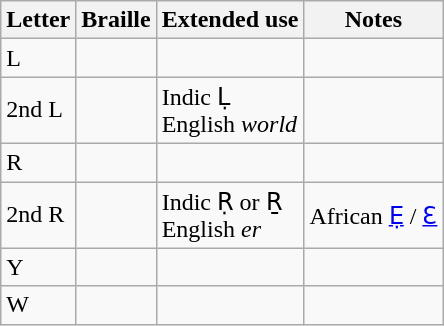<table class="wikitable">
<tr>
<th>Letter</th>
<th>Braille</th>
<th>Extended use</th>
<th>Notes</th>
</tr>
<tr>
<td>L</td>
<td></td>
<td></td>
<td></td>
</tr>
<tr>
<td>2nd L</td>
<td></td>
<td>Indic Ḷ<br>English <em>world</em></td>
<td></td>
</tr>
<tr>
<td>R</td>
<td></td>
<td></td>
<td></td>
</tr>
<tr>
<td>2nd R</td>
<td></td>
<td>Indic Ṛ or Ṟ<br>English <em>er</em></td>
<td>African <a href='#'>Ẹ</a> / <a href='#'>Ɛ</a></td>
</tr>
<tr>
<td>Y</td>
<td></td>
<td></td>
<td></td>
</tr>
<tr>
<td>W</td>
<td></td>
<td></td>
<td></td>
</tr>
</table>
